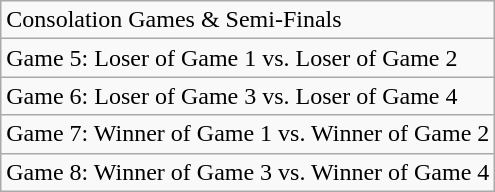<table class="wikitable">
<tr>
<td>Consolation Games & Semi-Finals</td>
</tr>
<tr>
<td>Game 5: Loser of Game 1 vs. Loser of Game 2</td>
</tr>
<tr>
<td>Game 6: Loser of Game 3 vs. Loser of Game 4</td>
</tr>
<tr>
<td>Game 7: Winner of Game 1 vs. Winner of Game 2</td>
</tr>
<tr>
<td>Game 8: Winner of Game 3 vs. Winner of Game 4</td>
</tr>
</table>
